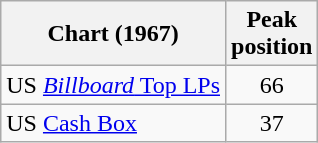<table class="wikitable">
<tr>
<th>Chart (1967)</th>
<th>Peak<br>position</th>
</tr>
<tr>
<td>US <a href='#'><em>Billboard</em> Top LPs</a></td>
<td align="center">66</td>
</tr>
<tr>
<td>US <a href='#'>Cash Box</a></td>
<td align="center">37</td>
</tr>
</table>
